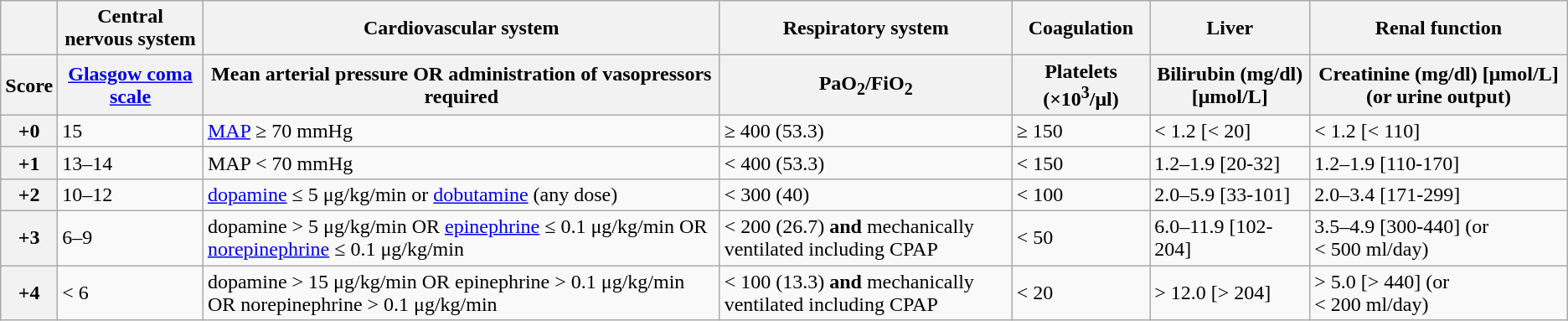<table class="wikitable">
<tr>
<th></th>
<th>Central nervous system</th>
<th>Cardiovascular system</th>
<th>Respiratory system</th>
<th>Coagulation</th>
<th>Liver</th>
<th>Renal function</th>
</tr>
<tr>
<th>Score</th>
<th><a href='#'>Glasgow coma scale</a></th>
<th>Mean arterial pressure OR administration of vasopressors required</th>
<th>PaO<sub>2</sub>/FiO<sub>2</sub></th>
<th>Platelets (×10<sup>3</sup>/μl)</th>
<th>Bilirubin (mg/dl) [μmol/L]</th>
<th>Creatinine (mg/dl) [μmol/L] (or urine output)</th>
</tr>
<tr>
<th>+0</th>
<td>15</td>
<td><a href='#'>MAP</a> ≥ 70 mmHg</td>
<td>≥ 400 (53.3)</td>
<td>≥ 150</td>
<td>< 1.2 [< 20]</td>
<td>< 1.2 [< 110]</td>
</tr>
<tr>
<th>+1</th>
<td>13–14</td>
<td>MAP < 70 mmHg</td>
<td>< 400 (53.3)</td>
<td>< 150</td>
<td>1.2–1.9 [20-32]</td>
<td>1.2–1.9 [110-170]</td>
</tr>
<tr>
<th>+2</th>
<td>10–12</td>
<td><a href='#'>dopamine</a> ≤ 5 μg/kg/min or <a href='#'>dobutamine</a> (any dose)</td>
<td>< 300 (40)</td>
<td>< 100</td>
<td>2.0–5.9 [33-101]</td>
<td>2.0–3.4 [171-299]</td>
</tr>
<tr>
<th>+3</th>
<td>6–9</td>
<td>dopamine > 5 μg/kg/min OR <a href='#'>epinephrine</a> ≤ 0.1 μg/kg/min OR <a href='#'>norepinephrine</a> ≤ 0.1 μg/kg/min</td>
<td>< 200 (26.7) <strong>and</strong> mechanically ventilated including CPAP</td>
<td>< 50</td>
<td>6.0–11.9 [102-204]</td>
<td>3.5–4.9 [300-440] (or < 500 ml/day)</td>
</tr>
<tr>
<th>+4</th>
<td>< 6</td>
<td>dopamine > 15 μg/kg/min OR epinephrine > 0.1 μg/kg/min OR norepinephrine > 0.1 μg/kg/min</td>
<td>< 100 (13.3) <strong>and</strong> mechanically ventilated including CPAP</td>
<td>< 20</td>
<td>> 12.0 [> 204]</td>
<td>> 5.0 [> 440] (or < 200 ml/day)</td>
</tr>
</table>
